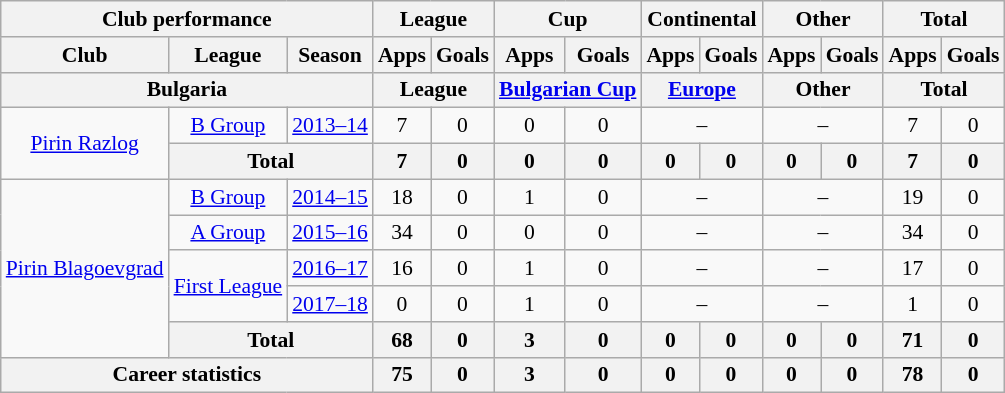<table class="wikitable" style="font-size:90%; text-align: center">
<tr>
<th Colspan="3">Club performance</th>
<th Colspan="2">League</th>
<th Colspan="2">Cup</th>
<th Colspan="2">Continental</th>
<th Colspan="2">Other</th>
<th Colspan="3">Total</th>
</tr>
<tr>
<th>Club</th>
<th>League</th>
<th>Season</th>
<th>Apps</th>
<th>Goals</th>
<th>Apps</th>
<th>Goals</th>
<th>Apps</th>
<th>Goals</th>
<th>Apps</th>
<th>Goals</th>
<th>Apps</th>
<th>Goals</th>
</tr>
<tr>
<th Colspan="3">Bulgaria</th>
<th Colspan="2">League</th>
<th Colspan="2"><a href='#'>Bulgarian Cup</a></th>
<th Colspan="2"><a href='#'>Europe</a></th>
<th Colspan="2">Other</th>
<th Colspan="2">Total</th>
</tr>
<tr>
<td rowspan="2" valign="center"><a href='#'>Pirin Razlog</a></td>
<td rowspan="1"><a href='#'>B Group</a></td>
<td><a href='#'>2013–14</a></td>
<td>7</td>
<td>0</td>
<td>0</td>
<td>0</td>
<td colspan="2">–</td>
<td colspan="2">–</td>
<td>7</td>
<td>0</td>
</tr>
<tr>
<th colspan=2>Total</th>
<th>7</th>
<th>0</th>
<th>0</th>
<th>0</th>
<th>0</th>
<th>0</th>
<th>0</th>
<th>0</th>
<th>7</th>
<th>0</th>
</tr>
<tr>
<td rowspan="5" valign="center"><a href='#'>Pirin Blagoevgrad</a></td>
<td rowspan="1"><a href='#'>B Group</a></td>
<td><a href='#'>2014–15</a></td>
<td>18</td>
<td>0</td>
<td>1</td>
<td>0</td>
<td colspan="2">–</td>
<td colspan="2">–</td>
<td>19</td>
<td>0</td>
</tr>
<tr>
<td rowspan="1"><a href='#'>A Group</a></td>
<td><a href='#'>2015–16</a></td>
<td>34</td>
<td>0</td>
<td>0</td>
<td>0</td>
<td colspan="2">–</td>
<td colspan="2">–</td>
<td>34</td>
<td>0</td>
</tr>
<tr>
<td rowspan="2"><a href='#'>First League</a></td>
<td><a href='#'>2016–17</a></td>
<td>16</td>
<td>0</td>
<td>1</td>
<td>0</td>
<td colspan="2">–</td>
<td colspan="2">–</td>
<td>17</td>
<td>0</td>
</tr>
<tr>
<td><a href='#'>2017–18</a></td>
<td>0</td>
<td>0</td>
<td>1</td>
<td>0</td>
<td colspan="2">–</td>
<td colspan="2">–</td>
<td>1</td>
<td>0</td>
</tr>
<tr>
<th colspan=2>Total</th>
<th>68</th>
<th>0</th>
<th>3</th>
<th>0</th>
<th>0</th>
<th>0</th>
<th>0</th>
<th>0</th>
<th>71</th>
<th>0</th>
</tr>
<tr>
<th colspan="3">Career statistics</th>
<th>75</th>
<th>0</th>
<th>3</th>
<th>0</th>
<th>0</th>
<th>0</th>
<th>0</th>
<th>0</th>
<th>78</th>
<th>0</th>
</tr>
</table>
